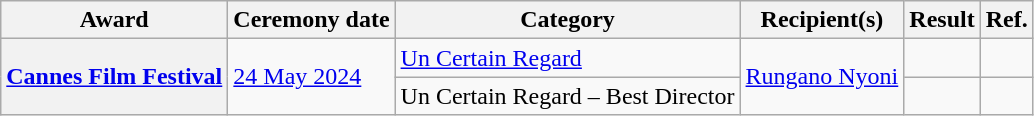<table class="wikitable sortable plainrowheaders">
<tr>
<th scope="col">Award</th>
<th scope="col">Ceremony date</th>
<th scope="col">Category</th>
<th scope="col">Recipient(s)</th>
<th scope="col">Result</th>
<th scope="col">Ref.</th>
</tr>
<tr>
<th rowspan="2" scope="row"><a href='#'>Cannes Film Festival</a></th>
<td rowspan="2"><a href='#'>24 May 2024</a></td>
<td><a href='#'>Un Certain Regard</a></td>
<td rowspan="2"><a href='#'>Rungano Nyoni</a></td>
<td></td>
<td align="center"></td>
</tr>
<tr>
<td>Un Certain Regard – Best Director</td>
<td></td>
<td align="center"></td>
</tr>
</table>
